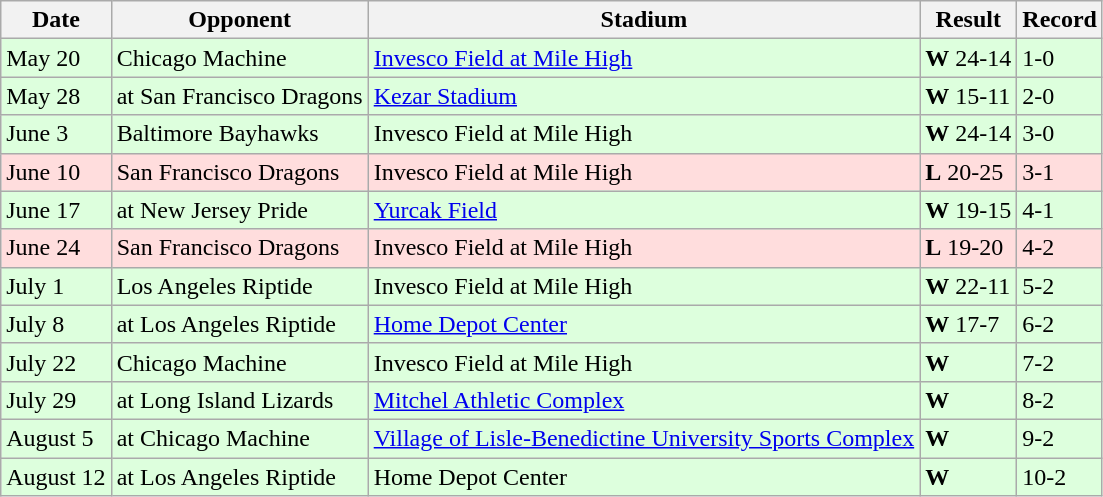<table class="wikitable">
<tr>
<th>Date</th>
<th>Opponent</th>
<th>Stadium</th>
<th>Result</th>
<th>Record</th>
</tr>
<tr bgcolor="DDFFDD">
<td>May 20</td>
<td>Chicago Machine</td>
<td><a href='#'>Invesco Field at Mile High</a></td>
<td><strong>W</strong> 24-14</td>
<td>1-0</td>
</tr>
<tr bgcolor="DDFFDD">
<td>May 28</td>
<td>at San Francisco Dragons</td>
<td><a href='#'>Kezar Stadium</a></td>
<td><strong>W</strong> 15-11</td>
<td>2-0</td>
</tr>
<tr bgcolor="DDFFDD">
<td>June 3</td>
<td>Baltimore Bayhawks</td>
<td>Invesco Field at Mile High</td>
<td><strong>W</strong> 24-14</td>
<td>3-0</td>
</tr>
<tr bgcolor="FFDDDD">
<td>June 10</td>
<td>San Francisco Dragons</td>
<td>Invesco Field at Mile High</td>
<td><strong>L</strong> 20-25</td>
<td>3-1</td>
</tr>
<tr bgcolor="DDFFDD">
<td>June 17</td>
<td>at New Jersey Pride</td>
<td><a href='#'>Yurcak Field</a></td>
<td><strong>W</strong> 19-15</td>
<td>4-1</td>
</tr>
<tr bgcolor="FFDDDD">
<td>June 24</td>
<td>San Francisco Dragons</td>
<td>Invesco Field at Mile High</td>
<td><strong>L</strong> 19-20</td>
<td>4-2</td>
</tr>
<tr bgcolor="DDFFDD">
<td>July 1</td>
<td>Los Angeles Riptide</td>
<td>Invesco Field at Mile High</td>
<td><strong>W</strong> 22-11</td>
<td>5-2</td>
</tr>
<tr bgcolor="DDFFDD">
<td>July 8</td>
<td>at Los Angeles Riptide</td>
<td><a href='#'>Home Depot Center</a></td>
<td><strong>W</strong> 17-7</td>
<td>6-2</td>
</tr>
<tr bgcolor="DDFFDD">
<td>July 22</td>
<td>Chicago Machine</td>
<td>Invesco Field at Mile High</td>
<td><strong>W</strong></td>
<td>7-2</td>
</tr>
<tr bgcolor="DDFFDD">
<td>July 29</td>
<td>at Long Island Lizards</td>
<td><a href='#'>Mitchel Athletic Complex</a></td>
<td><strong>W</strong></td>
<td>8-2</td>
</tr>
<tr bgcolor="DDFFDD">
<td>August 5</td>
<td>at Chicago Machine</td>
<td><a href='#'>Village of Lisle-Benedictine University Sports Complex</a></td>
<td><strong>W</strong></td>
<td>9-2</td>
</tr>
<tr bgcolor="DDFFDD">
<td>August 12</td>
<td>at Los Angeles Riptide</td>
<td>Home Depot Center</td>
<td><strong>W</strong></td>
<td>10-2</td>
</tr>
</table>
